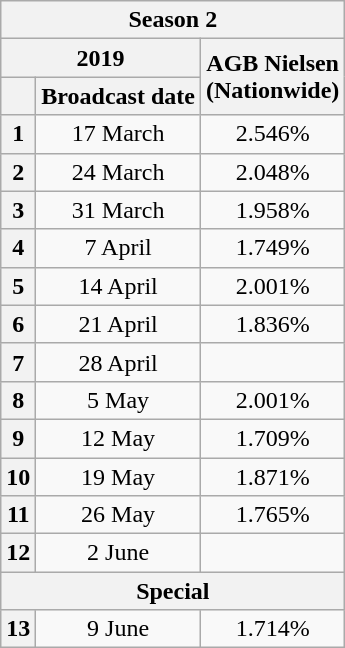<table class=wikitable style=text-align:center>
<tr>
<th colspan=3>Season 2</th>
</tr>
<tr>
<th colspan=2>2019</th>
<th rowspan=2>AGB Nielsen<br>(Nationwide)<br></th>
</tr>
<tr>
<th></th>
<th>Broadcast date</th>
</tr>
<tr>
<th>1</th>
<td>17 March</td>
<td>2.546%</td>
</tr>
<tr>
<th>2</th>
<td>24 March</td>
<td>2.048%</td>
</tr>
<tr>
<th>3</th>
<td>31 March</td>
<td>1.958%</td>
</tr>
<tr>
<th>4</th>
<td>7 April</td>
<td>1.749%</td>
</tr>
<tr>
<th>5</th>
<td>14 April</td>
<td>2.001%</td>
</tr>
<tr>
<th>6</th>
<td>21 April</td>
<td>1.836%</td>
</tr>
<tr>
<th>7</th>
<td>28 April</td>
<td></td>
</tr>
<tr>
<th>8</th>
<td>5 May</td>
<td>2.001%</td>
</tr>
<tr>
<th>9</th>
<td>12 May</td>
<td>1.709%</td>
</tr>
<tr>
<th>10</th>
<td>19 May</td>
<td>1.871%</td>
</tr>
<tr>
<th>11</th>
<td>26 May</td>
<td>1.765%</td>
</tr>
<tr>
<th>12</th>
<td>2 June</td>
<td></td>
</tr>
<tr>
<th colspan=3>Special</th>
</tr>
<tr>
<th>13</th>
<td>9 June</td>
<td>1.714%</td>
</tr>
</table>
